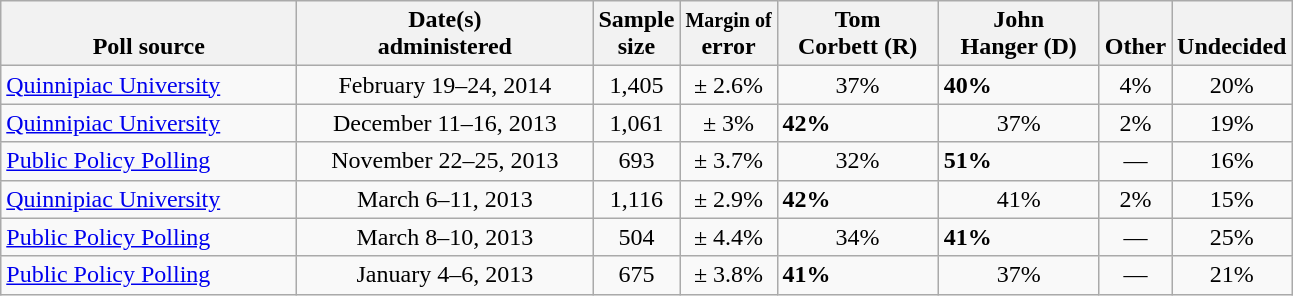<table class="wikitable">
<tr valign= bottom>
<th style="width:190px;">Poll source</th>
<th style="width:190px;">Date(s)<br>administered</th>
<th class=small>Sample<br>size</th>
<th><small>Margin of</small><br>error</th>
<th style="width:100px;">Tom<br>Corbett (R)</th>
<th style="width:100px;">John<br>Hanger (D)</th>
<th style="width:40px;">Other</th>
<th style="width:40px;">Undecided</th>
</tr>
<tr>
<td><a href='#'>Quinnipiac University</a></td>
<td align=center>February 19–24, 2014</td>
<td align=center>1,405</td>
<td align=center>± 2.6%</td>
<td align=center>37%</td>
<td><strong>40%</strong></td>
<td align=center>4%</td>
<td align=center>20%</td>
</tr>
<tr>
<td><a href='#'>Quinnipiac University</a></td>
<td align=center>December 11–16, 2013</td>
<td align=center>1,061</td>
<td align=center>± 3%</td>
<td><strong>42%</strong></td>
<td align=center>37%</td>
<td align=center>2%</td>
<td align=center>19%</td>
</tr>
<tr>
<td><a href='#'>Public Policy Polling</a></td>
<td align=center>November 22–25, 2013</td>
<td align=center>693</td>
<td align=center>± 3.7%</td>
<td align=center>32%</td>
<td><strong>51%</strong></td>
<td align=center>—</td>
<td align=center>16%</td>
</tr>
<tr>
<td><a href='#'>Quinnipiac University</a></td>
<td align=center>March 6–11, 2013</td>
<td align=center>1,116</td>
<td align=center>± 2.9%</td>
<td><strong>42%</strong></td>
<td align=center>41%</td>
<td align=center>2%</td>
<td align=center>15%</td>
</tr>
<tr>
<td><a href='#'>Public Policy Polling</a></td>
<td align=center>March 8–10, 2013</td>
<td align=center>504</td>
<td align=center>± 4.4%</td>
<td align=center>34%</td>
<td><strong>41%</strong></td>
<td align=center>—</td>
<td align=center>25%</td>
</tr>
<tr>
<td><a href='#'>Public Policy Polling</a></td>
<td align=center>January 4–6, 2013</td>
<td align=center>675</td>
<td align=center>± 3.8%</td>
<td><strong>41%</strong></td>
<td align=center>37%</td>
<td align=center>—</td>
<td align=center>21%</td>
</tr>
</table>
